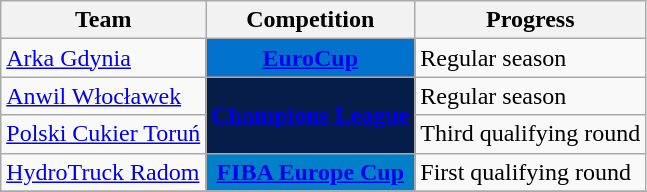<table class="wikitable sortable">
<tr>
<th>Team</th>
<th>Competition</th>
<th>Progress</th>
</tr>
<tr>
<td><a href='#'>Arka Gdynia</a></td>
<td rowspan="1" style="background-color:#0072CE;color:white;text-align:center"><strong><a href='#'><span>EuroCup</span></a></strong></td>
<td>Regular season</td>
</tr>
<tr>
<td><a href='#'>Anwil Włocławek</a></td>
<td rowspan="2" style="background-color:#071D49;color:#D0D3D4;text-align:center"><strong><a href='#'><span>Champions League</span></a></strong></td>
<td>Regular season</td>
</tr>
<tr>
<td><a href='#'>Polski Cukier Toruń</a></td>
<td>Third qualifying round</td>
</tr>
<tr>
<td><a href='#'>HydroTruck Radom</a></td>
<td style="background-color:#0080C8;color:white;text-align:center"><strong><a href='#'><span>FIBA Europe Cup</span></a></strong></td>
<td>First qualifying round</td>
</tr>
<tr>
</tr>
</table>
